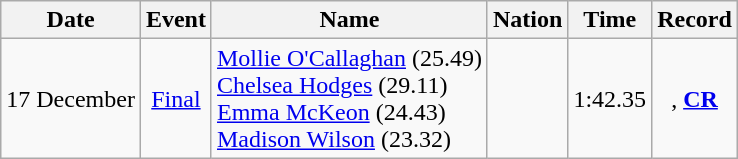<table class="wikitable" style=text-align:center>
<tr>
<th>Date</th>
<th>Event</th>
<th>Name</th>
<th>Nation</th>
<th>Time</th>
<th>Record</th>
</tr>
<tr>
<td>17 December</td>
<td><a href='#'>Final</a></td>
<td align=left><a href='#'>Mollie O'Callaghan</a> (25.49)<br><a href='#'>Chelsea Hodges</a> (29.11)<br><a href='#'>Emma McKeon</a> (24.43)<br><a href='#'>Madison Wilson</a> (23.32)</td>
<td align=left></td>
<td>1:42.35</td>
<td>, <strong><a href='#'>CR</a></strong></td>
</tr>
</table>
